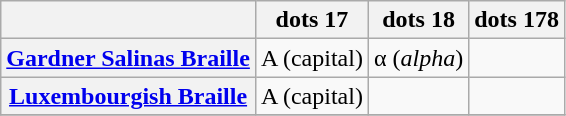<table class="wikitable">
<tr>
<th></th>
<th>dots 17</th>
<th>dots 18</th>
<th>dots 178</th>
</tr>
<tr>
<th align=left><a href='#'>Gardner Salinas Braille</a></th>
<td>A (capital)</td>
<td>α (<em>alpha</em>)</td>
<td></td>
</tr>
<tr>
<th align=left><a href='#'>Luxembourgish Braille</a></th>
<td>A (capital)</td>
<td></td>
<td></td>
</tr>
<tr>
</tr>
</table>
